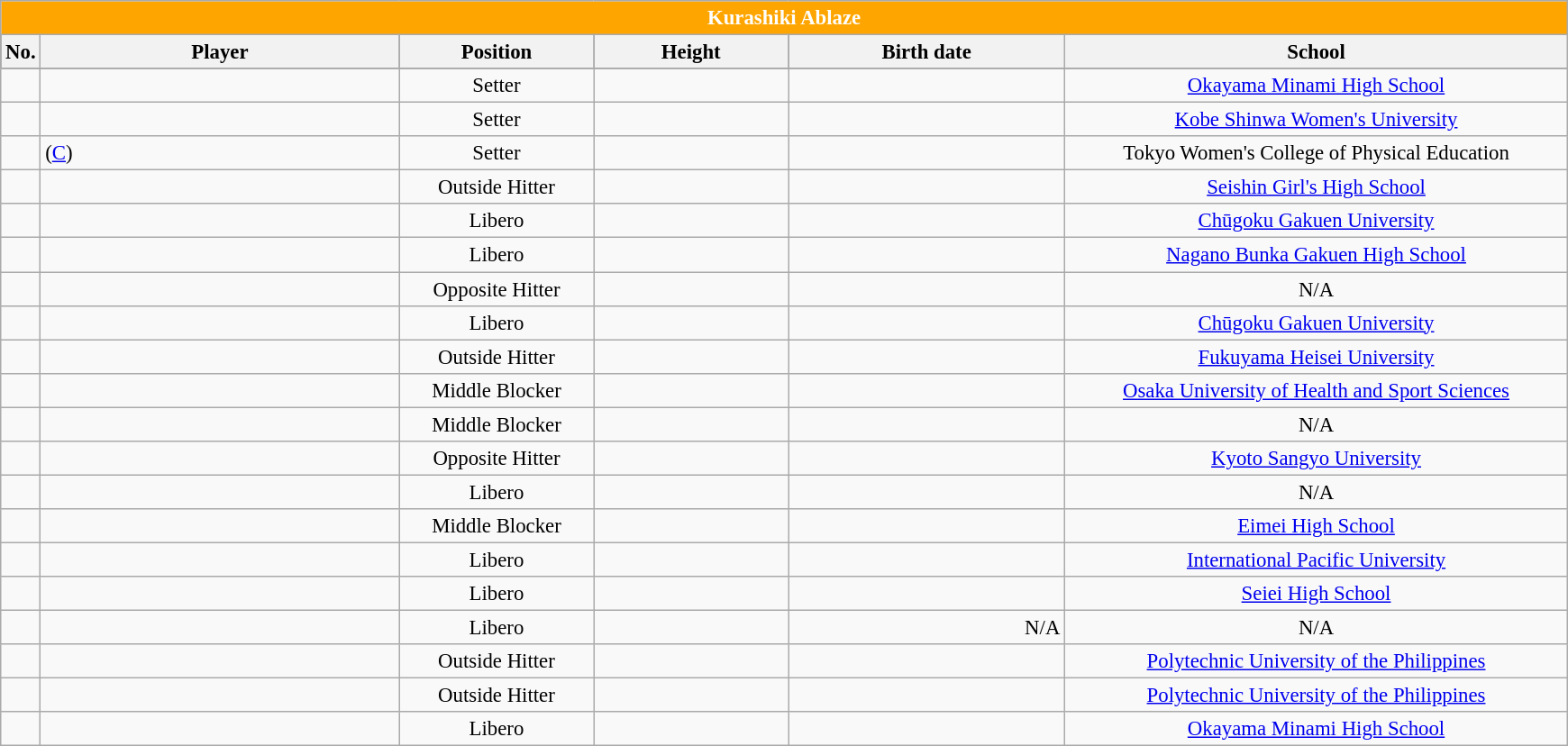<table class="wikitable sortable" style="font-size:95%; text-align:left;">
<tr>
<th colspan="6" style="background:#FFA500; color:white; text-align: center"><strong>Kurashiki Ablaze</strong></th>
</tr>
<tr style="background:#000000;">
<th style= "align=center; width:1em;">No.</th>
<th style= "align=center;width:17em;">Player</th>
<th style= "align=center; width:9em;">Position</th>
<th style= "align=center; width:9em;">Height</th>
<th style= "align=center; width:13em;">Birth date</th>
<th style= "align=center; width:24em;">School</th>
</tr>
<tr align=center>
<td></td>
<td align=left> </td>
<td>Setter</td>
<td></td>
<td align=right></td>
<td><a href='#'>Okayama Minami High School</a></td>
</tr>
<tr align=center>
<td></td>
<td align=left> </td>
<td>Setter</td>
<td></td>
<td align=right></td>
<td><a href='#'>Kobe Shinwa Women's University</a></td>
</tr>
<tr align=center>
<td></td>
<td align=left>  (<a href='#'>C</a>)</td>
<td>Setter</td>
<td></td>
<td align=right></td>
<td>Tokyo Women's College of Physical Education</td>
</tr>
<tr align=center>
<td></td>
<td align=left> </td>
<td>Outside Hitter</td>
<td></td>
<td align=right></td>
<td><a href='#'>Seishin Girl's High School</a></td>
</tr>
<tr align=center>
<td></td>
<td align=left> </td>
<td>Libero</td>
<td></td>
<td align=right></td>
<td><a href='#'>Chūgoku Gakuen University</a></td>
</tr>
<tr align=center>
<td></td>
<td align=left> </td>
<td>Libero</td>
<td></td>
<td align=right></td>
<td><a href='#'>Nagano Bunka Gakuen High School</a></td>
</tr>
<tr align=center>
<td></td>
<td align=left> </td>
<td>Opposite Hitter</td>
<td></td>
<td align=right></td>
<td>N/A</td>
</tr>
<tr align=center>
<td></td>
<td align=left> </td>
<td>Libero</td>
<td></td>
<td align=right></td>
<td><a href='#'>Chūgoku Gakuen University</a></td>
</tr>
<tr align=center>
<td></td>
<td align=left> </td>
<td>Outside Hitter</td>
<td></td>
<td align=right></td>
<td><a href='#'>Fukuyama Heisei University</a></td>
</tr>
<tr align=center>
<td></td>
<td align=left> </td>
<td>Middle Blocker</td>
<td></td>
<td align=right></td>
<td><a href='#'>Osaka University of Health and Sport Sciences</a></td>
</tr>
<tr align=center>
<td></td>
<td align=left> </td>
<td>Middle Blocker</td>
<td></td>
<td align=right></td>
<td>N/A</td>
</tr>
<tr align=center>
<td></td>
<td align=left> </td>
<td>Opposite Hitter</td>
<td></td>
<td align=right></td>
<td><a href='#'>Kyoto Sangyo University</a></td>
</tr>
<tr align=center>
<td></td>
<td align=left> </td>
<td>Libero</td>
<td></td>
<td align=right></td>
<td>N/A</td>
</tr>
<tr align=center>
<td></td>
<td align=left> </td>
<td>Middle Blocker</td>
<td></td>
<td align=right></td>
<td><a href='#'>Eimei High School</a></td>
</tr>
<tr align=center>
<td></td>
<td align=left> </td>
<td>Libero</td>
<td></td>
<td align=right></td>
<td><a href='#'>International Pacific University</a></td>
</tr>
<tr align=center>
<td></td>
<td align=left> </td>
<td>Libero</td>
<td></td>
<td align=right></td>
<td><a href='#'>Seiei High School</a></td>
</tr>
<tr align=center>
<td></td>
<td align=left> </td>
<td>Libero</td>
<td></td>
<td align="right">N/A</td>
<td>N/A</td>
</tr>
<tr align=center>
<td></td>
<td align=left> </td>
<td>Outside Hitter</td>
<td></td>
<td align=right></td>
<td><a href='#'>Polytechnic University of the Philippines</a></td>
</tr>
<tr align=center>
<td></td>
<td align=left> </td>
<td>Outside Hitter</td>
<td></td>
<td align=right></td>
<td><a href='#'>Polytechnic University of the Philippines</a></td>
</tr>
<tr align=center>
<td></td>
<td align=left> </td>
<td>Libero</td>
<td></td>
<td align=right></td>
<td><a href='#'>Okayama Minami High School</a></td>
</tr>
</table>
